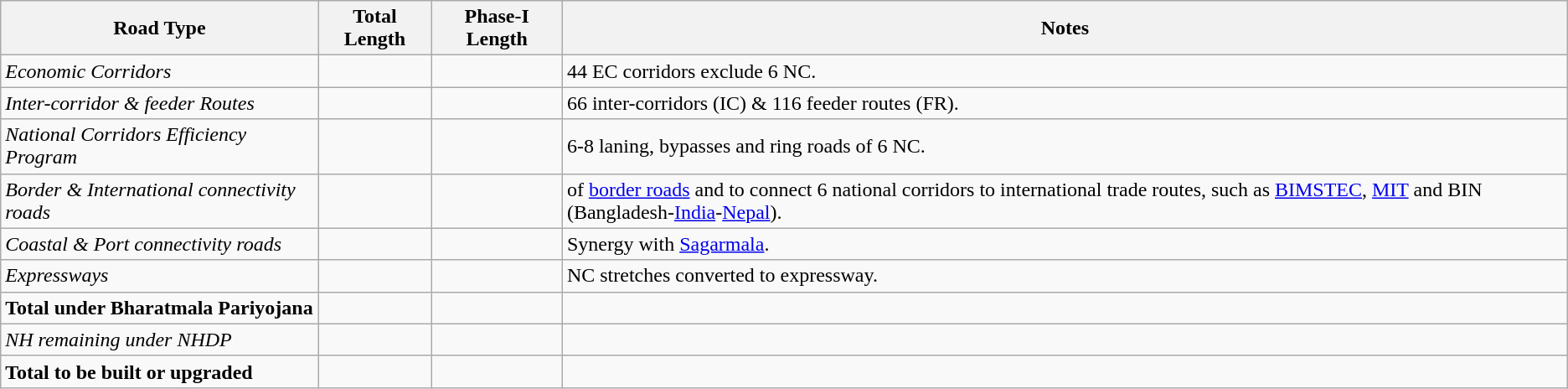<table class="wikitable">
<tr>
<th>Road Type</th>
<th>Total Length</th>
<th>Phase-I Length</th>
<th>Notes</th>
</tr>
<tr>
<td><em>Economic Corridors</em></td>
<td></td>
<td></td>
<td>44 EC corridors exclude 6 NC.</td>
</tr>
<tr>
<td><em>Inter-corridor & feeder Routes</em></td>
<td></td>
<td></td>
<td>66  inter-corridors (IC) & 116  feeder routes (FR).</td>
</tr>
<tr>
<td><em>National Corridors Efficiency Program</em></td>
<td></td>
<td></td>
<td>6-8 laning, bypasses and ring roads of 6 NC.</td>
</tr>
<tr>
<td><em>Border & International connectivity roads</em></td>
<td></td>
<td></td>
<td> of <a href='#'>border roads</a> and  to connect 6 national corridors to international trade routes, such as <a href='#'>BIMSTEC</a>, <a href='#'>MIT</a> and BIN (Bangladesh-<a href='#'>India</a>-<a href='#'>Nepal</a>).</td>
</tr>
<tr>
<td><em>Coastal & Port connectivity roads</em></td>
<td></td>
<td></td>
<td>Synergy with <a href='#'>Sagarmala</a>.</td>
</tr>
<tr>
<td><em>Expressways</em></td>
<td></td>
<td></td>
<td>NC stretches converted to expressway.</td>
</tr>
<tr>
<td><strong>Total under Bharatmala Pariyojana</strong></td>
<td></td>
<td><strong></strong></td>
<td></td>
</tr>
<tr>
<td><em>NH remaining under NHDP</em></td>
<td></td>
<td></td>
<td></td>
</tr>
<tr>
<td><strong>Total to be built or upgraded</strong></td>
<td><strong></strong></td>
<td><strong></strong></td>
<td></td>
</tr>
</table>
